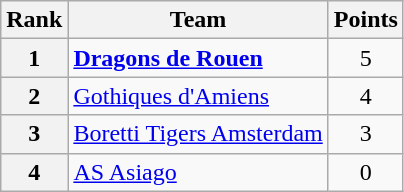<table class="wikitable" style="text-align: center;">
<tr>
<th>Rank</th>
<th>Team</th>
<th>Points</th>
</tr>
<tr>
<th>1</th>
<td style="text-align: left;"> <strong><a href='#'>Dragons de Rouen</a></strong></td>
<td>5</td>
</tr>
<tr>
<th>2</th>
<td style="text-align: left;"> <a href='#'>Gothiques d'Amiens</a></td>
<td>4</td>
</tr>
<tr>
<th>3</th>
<td style="text-align: left;"> <a href='#'>Boretti Tigers Amsterdam</a></td>
<td>3</td>
</tr>
<tr>
<th>4</th>
<td style="text-align: left;"> <a href='#'>AS Asiago</a></td>
<td>0</td>
</tr>
</table>
